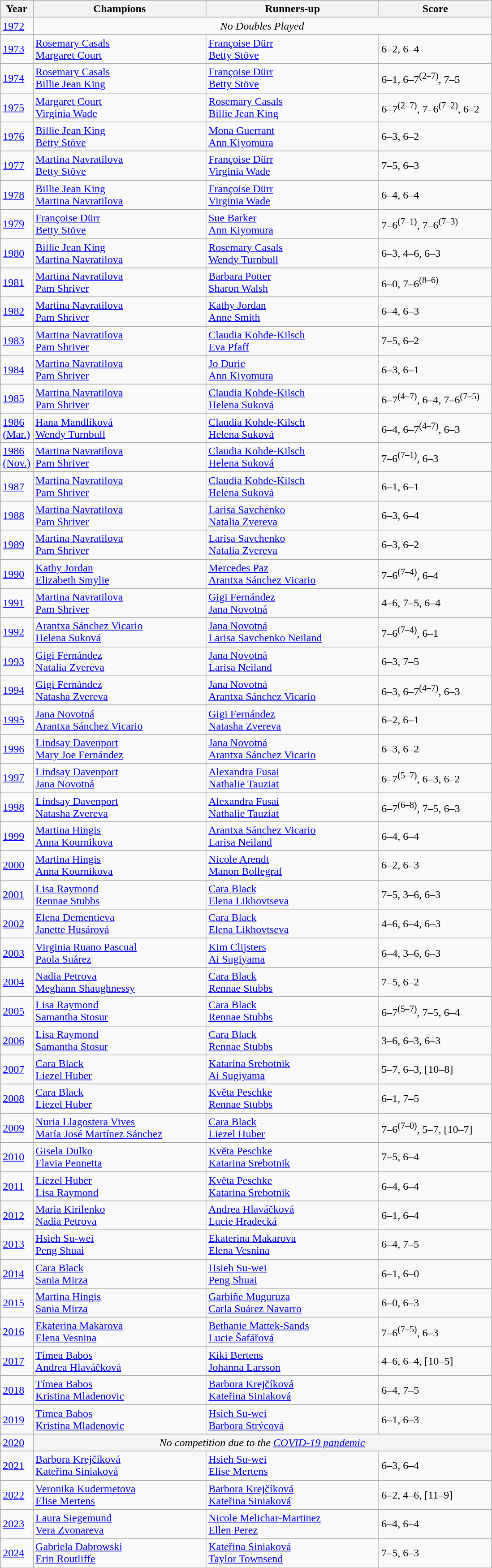<table class=wikitable>
<tr>
<th>Year</th>
<th width=250>Champions</th>
<th width=250>Runners-up</th>
<th width=160>Score</th>
</tr>
<tr>
<td><a href='#'>1972</a></td>
<td colspan=3 align=center><em>No Doubles Played</em></td>
</tr>
<tr>
<td><a href='#'>1973</a></td>
<td> <a href='#'>Rosemary Casals</a> <br> <a href='#'>Margaret Court</a> </td>
<td> <a href='#'>Françoise Dürr</a><br> <a href='#'>Betty Stöve</a></td>
<td>6–2, 6–4</td>
</tr>
<tr>
<td><a href='#'>1974</a></td>
<td> <a href='#'>Rosemary Casals</a>  <br> <a href='#'>Billie Jean King</a> </td>
<td> <a href='#'>Françoise Dürr</a><br> <a href='#'>Betty Stöve</a></td>
<td>6–1, 6–7<sup>(2–7)</sup>, 7–5</td>
</tr>
<tr>
<td><a href='#'>1975</a></td>
<td> <a href='#'>Margaret Court</a> <br> <a href='#'>Virginia Wade</a> </td>
<td> <a href='#'>Rosemary Casals</a><br> <a href='#'>Billie Jean King</a></td>
<td>6–7<sup>(2–7)</sup>, 7–6<sup>(7–2)</sup>, 6–2</td>
</tr>
<tr>
<td><a href='#'>1976</a></td>
<td> <a href='#'>Billie Jean King</a>  <br> <a href='#'>Betty Stöve</a> </td>
<td> <a href='#'>Mona Guerrant</a><br> <a href='#'>Ann Kiyomura</a></td>
<td>6–3, 6–2</td>
</tr>
<tr>
<td><a href='#'>1977</a></td>
<td> <a href='#'>Martina Navratilova</a> <br> <a href='#'>Betty Stöve</a> </td>
<td> <a href='#'>Françoise Dürr</a><br> <a href='#'>Virginia Wade</a></td>
<td>7–5, 6–3</td>
</tr>
<tr>
<td><a href='#'>1978</a></td>
<td> <a href='#'>Billie Jean King</a> <br> <a href='#'>Martina Navratilova</a>  </td>
<td> <a href='#'>Françoise Dürr</a><br> <a href='#'>Virginia Wade</a></td>
<td>6–4, 6–4</td>
</tr>
<tr>
<td><a href='#'>1979</a></td>
<td> <a href='#'>Françoise Dürr</a> <br> <a href='#'>Betty Stöve</a> </td>
<td> <a href='#'>Sue Barker</a><br> <a href='#'>Ann Kiyomura</a></td>
<td>7–6<sup>(7–1)</sup>, 7–6<sup>(7–3)</sup></td>
</tr>
<tr>
<td><a href='#'>1980</a></td>
<td> <a href='#'>Billie Jean King</a> <br> <a href='#'>Martina Navratilova</a>  </td>
<td> <a href='#'>Rosemary Casals</a><br> <a href='#'>Wendy Turnbull</a></td>
<td>6–3, 4–6, 6–3</td>
</tr>
<tr>
<td><a href='#'>1981</a></td>
<td> <a href='#'>Martina Navratilova</a> <br> <a href='#'>Pam Shriver</a> </td>
<td> <a href='#'>Barbara Potter</a><br> <a href='#'>Sharon Walsh</a></td>
<td>6–0, 7–6<sup>(8–6)</sup></td>
</tr>
<tr>
<td><a href='#'>1982</a></td>
<td> <a href='#'>Martina Navratilova</a> <br> <a href='#'>Pam Shriver</a> </td>
<td> <a href='#'>Kathy Jordan</a><br> <a href='#'>Anne Smith</a></td>
<td>6–4, 6–3</td>
</tr>
<tr>
<td><a href='#'>1983</a></td>
<td> <a href='#'>Martina Navratilova</a> <br> <a href='#'>Pam Shriver</a> </td>
<td> <a href='#'>Claudia Kohde-Kilsch</a><br> <a href='#'>Eva Pfaff</a></td>
<td>7–5, 6–2</td>
</tr>
<tr>
<td><a href='#'>1984</a></td>
<td> <a href='#'>Martina Navratilova</a> <br> <a href='#'>Pam Shriver</a> </td>
<td> <a href='#'>Jo Durie</a><br> <a href='#'>Ann Kiyomura</a></td>
<td>6–3, 6–1</td>
</tr>
<tr>
<td><a href='#'>1985</a></td>
<td> <a href='#'>Martina Navratilova</a> <br> <a href='#'>Pam Shriver</a> </td>
<td> <a href='#'>Claudia Kohde-Kilsch</a><br> <a href='#'>Helena Suková</a></td>
<td>6–7<sup>(4–7)</sup>, 6–4, 7–6<sup>(7–5)</sup></td>
</tr>
<tr>
<td><a href='#'>1986<br>(Mar.)</a></td>
<td> <a href='#'>Hana Mandlíková</a> <br> <a href='#'>Wendy Turnbull</a> </td>
<td> <a href='#'>Claudia Kohde-Kilsch</a><br> <a href='#'>Helena Suková</a></td>
<td>6–4, 6–7<sup>(4–7)</sup>, 6–3</td>
</tr>
<tr>
<td><a href='#'>1986<br>(Nov.)</a></td>
<td> <a href='#'>Martina Navratilova</a> <br> <a href='#'>Pam Shriver</a> </td>
<td> <a href='#'>Claudia Kohde-Kilsch</a><br> <a href='#'>Helena Suková</a></td>
<td>7–6<sup>(7–1)</sup>, 6–3</td>
</tr>
<tr>
<td><a href='#'>1987</a></td>
<td> <a href='#'>Martina Navratilova</a> <br> <a href='#'>Pam Shriver</a> </td>
<td> <a href='#'>Claudia Kohde-Kilsch</a><br> <a href='#'>Helena Suková</a></td>
<td>6–1, 6–1</td>
</tr>
<tr>
<td><a href='#'>1988</a></td>
<td> <a href='#'>Martina Navratilova</a> <br> <a href='#'>Pam Shriver</a> </td>
<td> <a href='#'>Larisa Savchenko</a><br> <a href='#'>Natalia Zvereva</a></td>
<td>6–3, 6–4</td>
</tr>
<tr>
<td><a href='#'>1989</a></td>
<td> <a href='#'>Martina Navratilova</a> <br> <a href='#'>Pam Shriver</a> </td>
<td> <a href='#'>Larisa Savchenko</a><br> <a href='#'>Natalia Zvereva</a></td>
<td>6–3, 6–2</td>
</tr>
<tr>
<td><a href='#'>1990</a></td>
<td> <a href='#'>Kathy Jordan</a> <br> <a href='#'>Elizabeth Smylie</a> </td>
<td> <a href='#'>Mercedes Paz</a><br> <a href='#'>Arantxa Sánchez Vicario</a></td>
<td>7–6<sup>(7–4)</sup>, 6–4</td>
</tr>
<tr>
<td><a href='#'>1991</a></td>
<td> <a href='#'>Martina Navratilova</a> <br> <a href='#'>Pam Shriver</a> </td>
<td> <a href='#'>Gigi Fernández</a><br> <a href='#'>Jana Novotná</a></td>
<td>4–6, 7–5, 6–4</td>
</tr>
<tr>
<td><a href='#'>1992</a></td>
<td> <a href='#'>Arantxa Sánchez Vicario</a> <br> <a href='#'>Helena Suková</a> </td>
<td> <a href='#'>Jana Novotná</a><br> <a href='#'>Larisa Savchenko Neiland</a></td>
<td>7–6<sup>(7–4)</sup>, 6–1</td>
</tr>
<tr>
<td><a href='#'>1993</a></td>
<td> <a href='#'>Gigi Fernández</a> <br> <a href='#'>Natalia Zvereva</a> </td>
<td> <a href='#'>Jana Novotná</a><br> <a href='#'>Larisa Neiland</a></td>
<td>6–3, 7–5</td>
</tr>
<tr>
<td><a href='#'>1994</a></td>
<td> <a href='#'>Gigi Fernández</a> <br> <a href='#'>Natasha Zvereva</a> </td>
<td> <a href='#'>Jana Novotná</a><br> <a href='#'>Arantxa Sánchez Vicario</a></td>
<td>6–3, 6–7<sup>(4–7)</sup>, 6–3</td>
</tr>
<tr>
<td><a href='#'>1995</a></td>
<td> <a href='#'>Jana Novotná</a> <br> <a href='#'>Arantxa Sánchez Vicario</a> </td>
<td> <a href='#'>Gigi Fernández</a><br> <a href='#'>Natasha Zvereva</a></td>
<td>6–2, 6–1</td>
</tr>
<tr>
<td><a href='#'>1996</a></td>
<td> <a href='#'>Lindsay Davenport</a> <br> <a href='#'>Mary Joe Fernández</a> </td>
<td> <a href='#'>Jana Novotná</a><br> <a href='#'>Arantxa Sánchez Vicario</a></td>
<td>6–3, 6–2</td>
</tr>
<tr>
<td><a href='#'>1997</a></td>
<td> <a href='#'>Lindsay Davenport</a> <br> <a href='#'>Jana Novotná</a> </td>
<td> <a href='#'>Alexandra Fusai</a><br> <a href='#'>Nathalie Tauziat</a></td>
<td>6–7<sup>(5–7)</sup>, 6–3, 6–2</td>
</tr>
<tr>
<td><a href='#'>1998</a></td>
<td> <a href='#'>Lindsay Davenport</a> <br> <a href='#'>Natasha Zvereva</a> </td>
<td> <a href='#'>Alexandra Fusai</a><br> <a href='#'>Nathalie Tauziat</a></td>
<td>6–7<sup>(6–8)</sup>, 7–5, 6–3</td>
</tr>
<tr>
<td><a href='#'>1999</a></td>
<td> <a href='#'>Martina Hingis</a> <br> <a href='#'>Anna Kournikova</a> </td>
<td> <a href='#'>Arantxa Sánchez Vicario</a><br> <a href='#'>Larisa Neiland</a></td>
<td>6–4, 6–4</td>
</tr>
<tr>
<td><a href='#'>2000</a></td>
<td> <a href='#'>Martina Hingis</a> <br> <a href='#'>Anna Kournikova</a> </td>
<td> <a href='#'>Nicole Arendt</a><br> <a href='#'>Manon Bollegraf</a></td>
<td>6–2, 6–3</td>
</tr>
<tr>
<td><a href='#'>2001</a></td>
<td> <a href='#'>Lisa Raymond</a> <br> <a href='#'>Rennae Stubbs</a> </td>
<td> <a href='#'>Cara Black</a><br> <a href='#'>Elena Likhovtseva</a></td>
<td>7–5, 3–6, 6–3</td>
</tr>
<tr>
<td><a href='#'>2002</a></td>
<td> <a href='#'>Elena Dementieva</a> <br> <a href='#'>Janette Husárová</a> </td>
<td> <a href='#'>Cara Black</a><br> <a href='#'>Elena Likhovtseva</a></td>
<td>4–6, 6–4, 6–3</td>
</tr>
<tr>
<td><a href='#'>2003</a></td>
<td> <a href='#'>Virginia Ruano Pascual</a> <br> <a href='#'>Paola Suárez</a> </td>
<td> <a href='#'>Kim Clijsters</a><br> <a href='#'>Ai Sugiyama</a></td>
<td>6–4, 3–6, 6–3</td>
</tr>
<tr>
<td><a href='#'>2004</a></td>
<td> <a href='#'>Nadia Petrova</a> <br> <a href='#'>Meghann Shaughnessy</a> </td>
<td> <a href='#'>Cara Black</a><br> <a href='#'>Rennae Stubbs</a></td>
<td>7–5, 6–2</td>
</tr>
<tr>
<td><a href='#'>2005</a></td>
<td> <a href='#'>Lisa Raymond</a> <br> <a href='#'>Samantha Stosur</a> </td>
<td> <a href='#'>Cara Black</a><br> <a href='#'>Rennae Stubbs</a></td>
<td>6–7<sup>(5–7)</sup>, 7–5, 6–4</td>
</tr>
<tr>
<td><a href='#'>2006</a></td>
<td> <a href='#'>Lisa Raymond</a> <br> <a href='#'>Samantha Stosur</a> </td>
<td> <a href='#'>Cara Black</a><br> <a href='#'>Rennae Stubbs</a></td>
<td>3–6, 6–3, 6–3</td>
</tr>
<tr>
<td><a href='#'>2007</a></td>
<td> <a href='#'>Cara Black</a> <br> <a href='#'>Liezel Huber</a> </td>
<td> <a href='#'>Katarina Srebotnik</a><br> <a href='#'>Ai Sugiyama</a></td>
<td>5–7, 6–3, [10–8]</td>
</tr>
<tr>
<td><a href='#'>2008</a></td>
<td> <a href='#'>Cara Black</a> <br> <a href='#'>Liezel Huber</a> </td>
<td> <a href='#'>Květa Peschke</a><br> <a href='#'>Rennae Stubbs</a></td>
<td>6–1, 7–5</td>
</tr>
<tr>
<td><a href='#'>2009</a></td>
<td> <a href='#'>Nuria Llagostera Vives</a> <br> <a href='#'>María José Martínez Sánchez</a> </td>
<td> <a href='#'>Cara Black</a><br> <a href='#'>Liezel Huber</a></td>
<td>7–6<sup>(7–0)</sup>, 5–7, [10–7]</td>
</tr>
<tr>
<td><a href='#'>2010</a></td>
<td> <a href='#'>Gisela Dulko</a> <br> <a href='#'>Flavia Pennetta</a> </td>
<td> <a href='#'>Květa Peschke</a><br> <a href='#'>Katarina Srebotnik</a></td>
<td>7–5, 6–4</td>
</tr>
<tr>
<td><a href='#'>2011</a></td>
<td> <a href='#'>Liezel Huber</a> <br> <a href='#'>Lisa Raymond</a> </td>
<td> <a href='#'>Květa Peschke</a><br> <a href='#'>Katarina Srebotnik</a></td>
<td>6–4, 6–4</td>
</tr>
<tr>
<td><a href='#'>2012</a></td>
<td> <a href='#'>Maria Kirilenko</a> <br> <a href='#'>Nadia Petrova</a> </td>
<td> <a href='#'>Andrea Hlaváčková</a><br> <a href='#'>Lucie Hradecká</a></td>
<td>6–1, 6–4</td>
</tr>
<tr>
<td><a href='#'>2013</a></td>
<td> <a href='#'>Hsieh Su-wei</a> <br> <a href='#'>Peng Shuai</a> </td>
<td> <a href='#'>Ekaterina Makarova</a><br> <a href='#'>Elena Vesnina</a></td>
<td>6–4, 7–5</td>
</tr>
<tr>
<td><a href='#'>2014</a></td>
<td> <a href='#'>Cara Black</a> <br> <a href='#'>Sania Mirza</a> </td>
<td> <a href='#'>Hsieh Su-wei</a><br> <a href='#'>Peng Shuai</a></td>
<td>6–1, 6–0</td>
</tr>
<tr>
<td><a href='#'>2015</a></td>
<td> <a href='#'>Martina Hingis</a> <br> <a href='#'>Sania Mirza</a> </td>
<td> <a href='#'>Garbiñe Muguruza</a><br> <a href='#'>Carla Suárez Navarro</a></td>
<td>6–0, 6–3</td>
</tr>
<tr>
<td><a href='#'>2016</a></td>
<td> <a href='#'>Ekaterina Makarova</a> <br> <a href='#'>Elena Vesnina</a> </td>
<td> <a href='#'>Bethanie Mattek-Sands</a><br> <a href='#'>Lucie Šafářová</a></td>
<td>7–6<sup>(7–5)</sup>, 6–3</td>
</tr>
<tr>
<td><a href='#'>2017</a></td>
<td> <a href='#'>Tímea Babos</a> <br> <a href='#'>Andrea Hlaváčková</a> </td>
<td> <a href='#'>Kiki Bertens</a> <br> <a href='#'>Johanna Larsson</a></td>
<td>4–6, 6–4, [10–5]</td>
</tr>
<tr>
<td><a href='#'>2018</a></td>
<td> <a href='#'>Tímea Babos</a> <br> <a href='#'>Kristina Mladenovic</a> </td>
<td> <a href='#'>Barbora Krejčíková</a> <br> <a href='#'>Kateřina Siniaková</a></td>
<td>6–4, 7–5</td>
</tr>
<tr>
<td><a href='#'>2019</a></td>
<td> <a href='#'>Tímea Babos</a> <br> <a href='#'>Kristina Mladenovic</a> </td>
<td> <a href='#'>Hsieh Su-wei</a> <br> <a href='#'>Barbora Strýcová</a></td>
<td>6–1, 6–3</td>
</tr>
<tr>
<td><a href='#'>2020</a></td>
<td bgcolor=f5f5f5 align=center colspan=3><em>No competition due to the <a href='#'>COVID-19 pandemic</a></em></td>
</tr>
<tr>
<td><a href='#'>2021</a></td>
<td> <a href='#'>Barbora Krejčíková</a> <br>  <a href='#'>Kateřina Siniaková</a> </td>
<td> <a href='#'>Hsieh Su-wei</a> <br>  <a href='#'>Elise Mertens</a></td>
<td>6–3, 6–4</td>
</tr>
<tr>
<td><a href='#'>2022</a></td>
<td> <a href='#'>Veronika Kudermetova</a>  <br>  <a href='#'>Elise Mertens</a> </td>
<td> <a href='#'>Barbora Krejčíková</a> <br>  <a href='#'>Kateřina Siniaková</a></td>
<td>6–2, 4–6, [11–9]</td>
</tr>
<tr>
<td><a href='#'>2023</a></td>
<td> <a href='#'>Laura Siegemund</a> <br> <a href='#'>Vera Zvonareva</a>  </td>
<td> <a href='#'>Nicole Melichar-Martinez</a><br> <a href='#'>Ellen Perez</a></td>
<td>6–4, 6–4</td>
</tr>
<tr>
<td><a href='#'>2024</a></td>
<td> <a href='#'>Gabriela Dabrowski</a> <br> <a href='#'>Erin Routliffe</a> </td>
<td> <a href='#'>Kateřina Siniaková</a><br> <a href='#'>Taylor Townsend</a></td>
<td>7–5, 6–3</td>
</tr>
</table>
